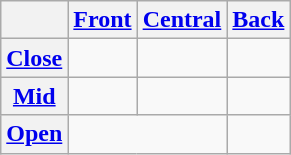<table class="wikitable" style="text-align:center">
<tr>
<th></th>
<th><a href='#'>Front</a></th>
<th><a href='#'>Central</a></th>
<th><a href='#'>Back</a></th>
</tr>
<tr align="center">
<th><a href='#'>Close</a></th>
<td></td>
<td></td>
<td></td>
</tr>
<tr>
<th><a href='#'>Mid</a></th>
<td></td>
<td></td>
<td></td>
</tr>
<tr align="center">
<th><a href='#'>Open</a></th>
<td colspan="2"></td>
<td></td>
</tr>
</table>
